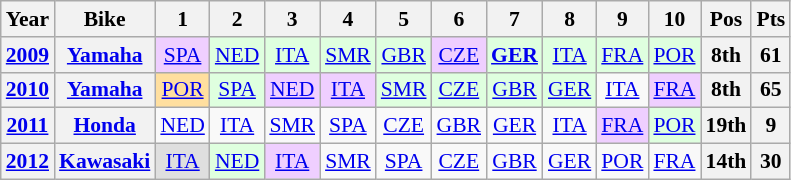<table class="wikitable" style="text-align:center; font-size:90%">
<tr>
<th>Year</th>
<th>Bike</th>
<th>1</th>
<th>2</th>
<th>3</th>
<th>4</th>
<th>5</th>
<th>6</th>
<th>7</th>
<th>8</th>
<th>9</th>
<th>10</th>
<th>Pos</th>
<th>Pts</th>
</tr>
<tr>
<th><a href='#'>2009</a></th>
<th><a href='#'>Yamaha</a></th>
<td style="background:#efcfff;"><a href='#'>SPA</a><br></td>
<td style="background:#DFFFDF;"><a href='#'>NED</a><br></td>
<td style="background:#DFFFDF;"><a href='#'>ITA</a><br></td>
<td style="background:#DFFFDF;"><a href='#'>SMR</a><br></td>
<td style="background:#DFFFDF;"><a href='#'>GBR</a><br></td>
<td style="background:#efcfff;"><a href='#'>CZE</a><br></td>
<td style="background:#DFFFDF;"><strong> <a href='#'>GER</a></strong><br></td>
<td style="background:#DFFFDF;"><a href='#'>ITA</a><br></td>
<td style="background:#DFFFDF;"><a href='#'>FRA</a><br></td>
<td style="background:#DFFFDF;"><a href='#'>POR</a><br></td>
<th>8th</th>
<th>61</th>
</tr>
<tr>
<th><a href='#'>2010</a></th>
<th><a href='#'>Yamaha</a></th>
<td style="background:#ffdf9f;"><a href='#'>POR</a><br></td>
<td style="background:#DFFFDF;"><a href='#'>SPA</a><br></td>
<td style="background:#EFCFFF;"><a href='#'>NED</a><br></td>
<td style="background:#EFCFFF;"><a href='#'>ITA</a><br></td>
<td style="background:#DFFFDF;"><a href='#'>SMR</a><br></td>
<td style="background:#DFFFDF;"><a href='#'>CZE</a><br></td>
<td style="background:#DFFFDF;"><a href='#'>GBR</a><br></td>
<td style="background:#DFFFDF;"><a href='#'>GER</a><br></td>
<td><a href='#'>ITA</a></td>
<td style="background:#EFCFFF;"><a href='#'>FRA</a><br></td>
<th>8th</th>
<th>65</th>
</tr>
<tr>
<th><a href='#'>2011</a></th>
<th><a href='#'>Honda</a></th>
<td><a href='#'>NED</a></td>
<td><a href='#'>ITA</a></td>
<td><a href='#'>SMR</a></td>
<td><a href='#'>SPA</a></td>
<td><a href='#'>CZE</a></td>
<td><a href='#'>GBR</a></td>
<td><a href='#'>GER</a></td>
<td><a href='#'>ITA</a></td>
<td style="background:#EFCFFF;"><a href='#'>FRA</a><br></td>
<td style="background:#DFFFDF;"><a href='#'>POR</a><br></td>
<th>19th</th>
<th>9</th>
</tr>
<tr>
<th><a href='#'>2012</a></th>
<th><a href='#'>Kawasaki</a></th>
<td style="background:#dfdfdf;"><a href='#'>ITA</a><br></td>
<td style="background:#DFFFDF;"><a href='#'>NED</a><br></td>
<td style="background:#EFCFFF;"><a href='#'>ITA</a><br></td>
<td><a href='#'>SMR</a></td>
<td><a href='#'>SPA</a></td>
<td><a href='#'>CZE</a></td>
<td><a href='#'>GBR</a></td>
<td><a href='#'>GER</a></td>
<td><a href='#'>POR</a></td>
<td><a href='#'>FRA</a></td>
<th>14th</th>
<th>30</th>
</tr>
</table>
